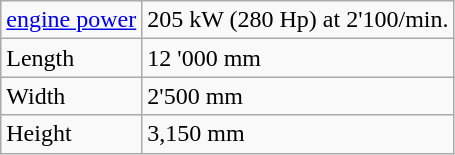<table Class = "wikitable">
<tr 4>
<td><a href='#'>engine power</a></td>
<td>205 kW (280 Hp) at 2'100/min.</td>
</tr>
<tr>
<td>Length</td>
<td>12 '000 mm</td>
</tr>
<tr>
<td>Width</td>
<td>2'500 mm</td>
</tr>
<tr>
<td>Height</td>
<td>3,150 mm</td>
</tr>
</table>
